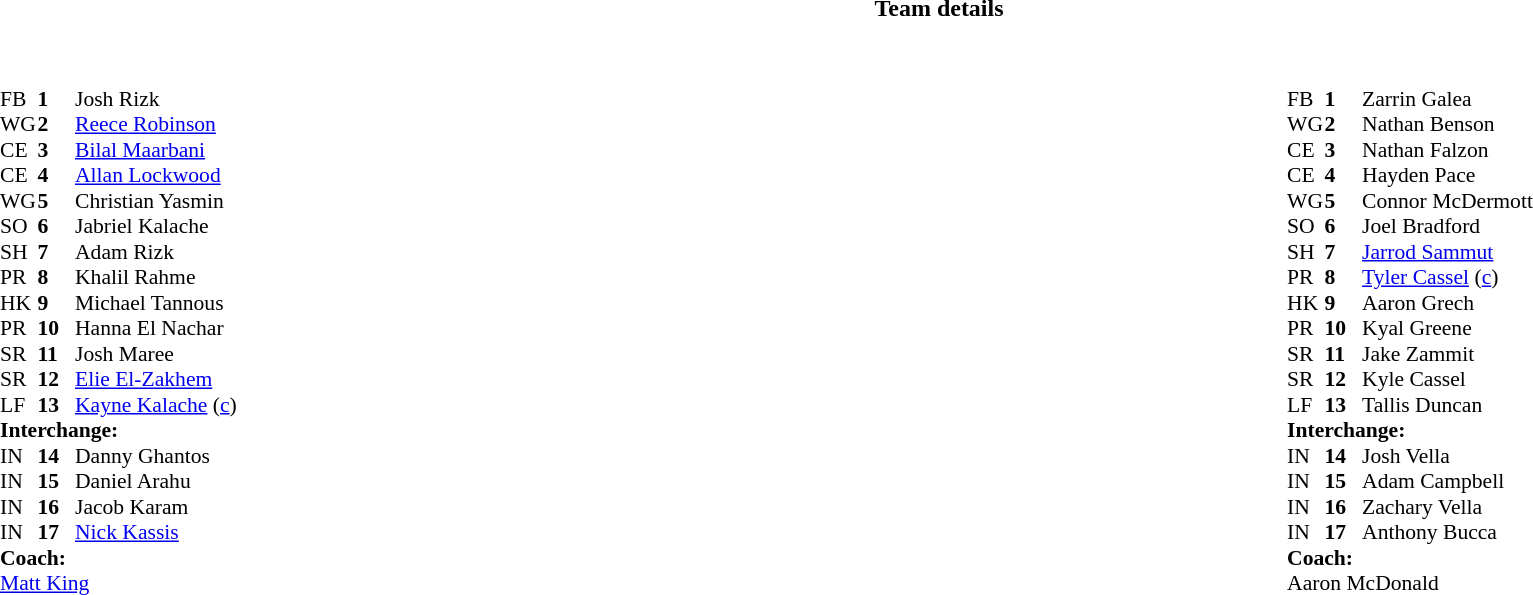<table border="0" width="100%" class="collapsible collapsed">
<tr>
<th>Team details</th>
</tr>
<tr>
<td><br><table width="100%">
<tr>
<td valign="top" width="50%"><br><table style="font-size: 90%" cellspacing="0" cellpadding="0">
<tr>
<th width="25"></th>
<th width="25"></th>
</tr>
<tr>
<td>FB</td>
<td><strong>1</strong></td>
<td>Josh Rizk</td>
</tr>
<tr>
<td>WG</td>
<td><strong>2</strong></td>
<td><a href='#'>Reece Robinson</a></td>
</tr>
<tr>
<td>CE</td>
<td><strong>3</strong></td>
<td><a href='#'>Bilal Maarbani</a></td>
</tr>
<tr>
<td>CE</td>
<td><strong>4</strong></td>
<td><a href='#'>Allan Lockwood</a></td>
</tr>
<tr>
<td>WG</td>
<td><strong>5</strong></td>
<td>Christian Yasmin</td>
</tr>
<tr>
<td>SO</td>
<td><strong>6</strong></td>
<td>Jabriel Kalache</td>
</tr>
<tr>
<td>SH</td>
<td><strong>7</strong></td>
<td>Adam Rizk</td>
</tr>
<tr>
<td>PR</td>
<td><strong>8</strong></td>
<td>Khalil Rahme</td>
</tr>
<tr>
<td>HK</td>
<td><strong>9</strong></td>
<td>Michael Tannous</td>
</tr>
<tr>
<td>PR</td>
<td><strong>10</strong></td>
<td>Hanna El Nachar</td>
</tr>
<tr>
<td>SR</td>
<td><strong>11</strong></td>
<td>Josh Maree</td>
</tr>
<tr>
<td>SR</td>
<td><strong>12</strong></td>
<td><a href='#'>Elie El-Zakhem</a></td>
</tr>
<tr>
<td>LF</td>
<td><strong>13</strong></td>
<td><a href='#'>Kayne Kalache</a> (<a href='#'>c</a>)</td>
</tr>
<tr>
<td colspan=3><strong>Interchange:</strong></td>
</tr>
<tr>
<td>IN</td>
<td><strong>14</strong></td>
<td>Danny Ghantos</td>
</tr>
<tr>
<td>IN</td>
<td><strong>15</strong></td>
<td>Daniel Arahu</td>
</tr>
<tr>
<td>IN</td>
<td><strong>16</strong></td>
<td>Jacob Karam</td>
</tr>
<tr>
<td>IN</td>
<td><strong>17</strong></td>
<td><a href='#'>Nick Kassis</a></td>
</tr>
<tr>
<td colspan=3><strong>Coach:</strong></td>
</tr>
<tr>
<td colspan="3"> <a href='#'>Matt King</a></td>
</tr>
</table>
</td>
<td valign="top" width="50%"><br><table style="font-size: 90%" cellspacing="0" cellpadding="0" align="center">
<tr>
<th width="25"></th>
<th width="25"></th>
</tr>
<tr>
<td>FB</td>
<td><strong>1</strong></td>
<td>Zarrin Galea</td>
</tr>
<tr>
<td>WG</td>
<td><strong>2</strong></td>
<td>Nathan Benson</td>
</tr>
<tr>
<td>CE</td>
<td><strong>3</strong></td>
<td>Nathan Falzon</td>
</tr>
<tr>
<td>CE</td>
<td><strong>4</strong></td>
<td>Hayden Pace</td>
</tr>
<tr>
<td>WG</td>
<td><strong>5</strong></td>
<td>Connor McDermott</td>
</tr>
<tr>
<td>SO</td>
<td><strong>6</strong></td>
<td>Joel Bradford</td>
</tr>
<tr>
<td>SH</td>
<td><strong>7</strong></td>
<td><a href='#'>Jarrod Sammut</a></td>
</tr>
<tr>
<td>PR</td>
<td><strong>8</strong></td>
<td><a href='#'>Tyler Cassel</a> (<a href='#'>c</a>)</td>
</tr>
<tr>
<td>HK</td>
<td><strong>9</strong></td>
<td>Aaron Grech</td>
</tr>
<tr>
<td>PR</td>
<td><strong>10</strong></td>
<td>Kyal Greene</td>
</tr>
<tr>
<td>SR</td>
<td><strong>11</strong></td>
<td>Jake Zammit</td>
</tr>
<tr>
<td>SR</td>
<td><strong>12</strong></td>
<td>Kyle Cassel</td>
</tr>
<tr>
<td>LF</td>
<td><strong>13</strong></td>
<td>Tallis Duncan</td>
</tr>
<tr>
<td colspan=3><strong>Interchange:</strong></td>
</tr>
<tr>
<td>IN</td>
<td><strong>14</strong></td>
<td>Josh Vella</td>
</tr>
<tr>
<td>IN</td>
<td><strong>15</strong></td>
<td>Adam Campbell</td>
</tr>
<tr>
<td>IN</td>
<td><strong>16</strong></td>
<td>Zachary Vella</td>
</tr>
<tr>
<td>IN</td>
<td><strong>17</strong></td>
<td>Anthony Bucca</td>
</tr>
<tr>
<td colspan=3><strong>Coach:</strong></td>
</tr>
<tr>
<td colspan="3"> Aaron McDonald</td>
</tr>
</table>
</td>
</tr>
</table>
</td>
</tr>
</table>
